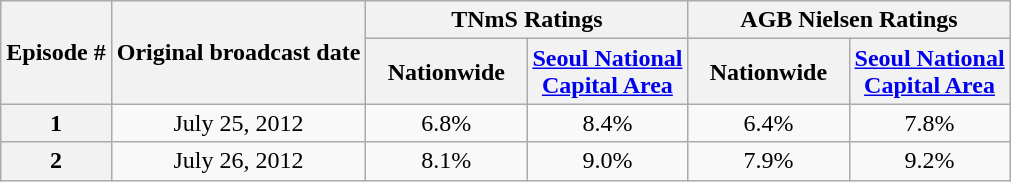<table class=wikitable style="text-align:center">
<tr>
<th rowspan="2">Episode #</th>
<th rowspan="2">Original broadcast date</th>
<th colspan="2">TNmS Ratings</th>
<th colspan="2">AGB Nielsen Ratings</th>
</tr>
<tr>
<th width=100>Nationwide</th>
<th width=100><a href='#'>Seoul National Capital Area</a></th>
<th width=100>Nationwide</th>
<th width=100><a href='#'>Seoul National Capital Area</a></th>
</tr>
<tr>
<th>1</th>
<td>July 25, 2012</td>
<td>6.8%</td>
<td>8.4%</td>
<td>6.4%</td>
<td>7.8%</td>
</tr>
<tr>
<th>2</th>
<td>July 26, 2012</td>
<td>8.1%</td>
<td>9.0%</td>
<td>7.9%</td>
<td>9.2%</td>
</tr>
</table>
